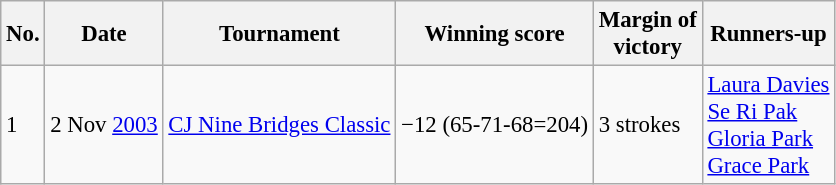<table class="wikitable" style="font-size:95%;">
<tr>
<th>No.</th>
<th>Date</th>
<th>Tournament</th>
<th>Winning score</th>
<th>Margin of<br>victory</th>
<th>Runners-up</th>
</tr>
<tr>
<td>1</td>
<td>2 Nov <a href='#'>2003</a></td>
<td><a href='#'>CJ Nine Bridges Classic</a></td>
<td>−12 (65-71-68=204)</td>
<td>3 strokes</td>
<td> <a href='#'>Laura Davies</a><br> <a href='#'>Se Ri Pak</a><br> <a href='#'>Gloria Park</a><br> <a href='#'>Grace Park</a></td>
</tr>
</table>
